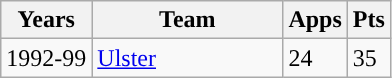<table class="wikitable" style="text-align:left;">
<tr>
<th>Years</th>
<th width=120px>Team</th>
<th>Apps</th>
<th>Pts</th>
</tr>
<tr>
<td>1992-99</td>
<td><a href='#'>Ulster</a></td>
<td>24</td>
<td>35</td>
</tr>
</table>
